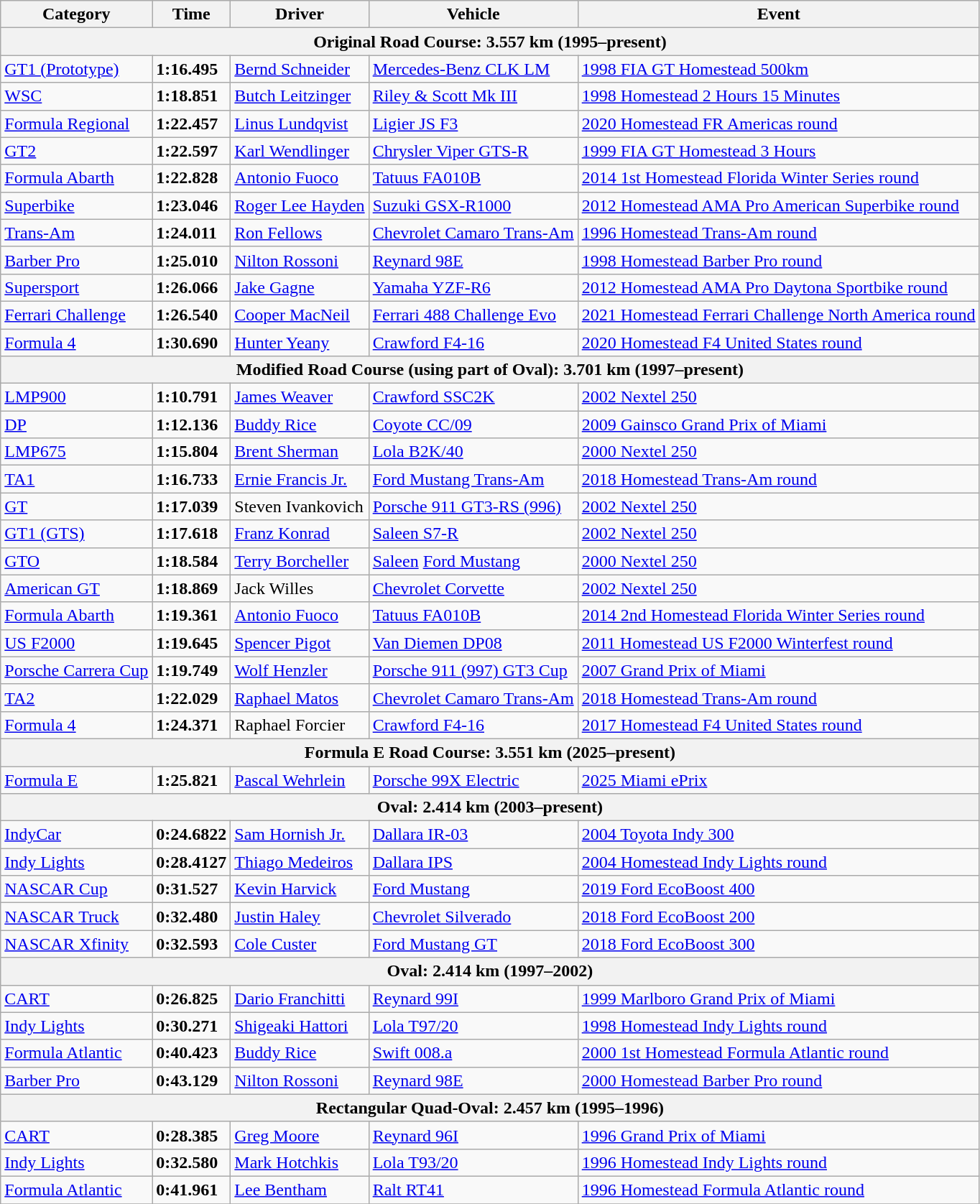<table class="wikitable">
<tr>
<th>Category</th>
<th>Time</th>
<th>Driver</th>
<th>Vehicle</th>
<th>Event</th>
</tr>
<tr>
<th colspan="5">Original Road Course: 3.557 km (1995–present)</th>
</tr>
<tr>
<td><a href='#'>GT1 (Prototype)</a></td>
<td><strong>1:16.495</strong></td>
<td><a href='#'>Bernd Schneider</a></td>
<td><a href='#'>Mercedes-Benz CLK LM</a></td>
<td><a href='#'>1998 FIA GT Homestead 500km</a></td>
</tr>
<tr>
<td><a href='#'>WSC</a></td>
<td><strong>1:18.851</strong></td>
<td><a href='#'>Butch Leitzinger</a></td>
<td><a href='#'>Riley & Scott Mk III</a></td>
<td><a href='#'>1998 Homestead 2 Hours 15 Minutes</a></td>
</tr>
<tr>
<td><a href='#'>Formula Regional</a></td>
<td><strong>1:22.457</strong></td>
<td><a href='#'>Linus Lundqvist</a></td>
<td><a href='#'>Ligier JS F3</a></td>
<td><a href='#'>2020 Homestead FR Americas round</a></td>
</tr>
<tr>
<td><a href='#'>GT2</a></td>
<td><strong>1:22.597</strong></td>
<td><a href='#'>Karl Wendlinger</a></td>
<td><a href='#'>Chrysler Viper GTS-R</a></td>
<td><a href='#'>1999 FIA GT Homestead 3 Hours</a></td>
</tr>
<tr>
<td><a href='#'>Formula Abarth</a></td>
<td><strong>1:22.828</strong></td>
<td><a href='#'>Antonio Fuoco</a></td>
<td><a href='#'>Tatuus FA010B</a></td>
<td><a href='#'>2014 1st Homestead Florida Winter Series round</a></td>
</tr>
<tr>
<td><a href='#'>Superbike</a></td>
<td><strong>1:23.046</strong></td>
<td><a href='#'>Roger Lee Hayden</a></td>
<td><a href='#'>Suzuki GSX-R1000</a></td>
<td><a href='#'>2012 Homestead AMA Pro American Superbike round</a></td>
</tr>
<tr>
<td><a href='#'>Trans-Am</a></td>
<td><strong>1:24.011</strong></td>
<td><a href='#'>Ron Fellows</a></td>
<td><a href='#'>Chevrolet Camaro Trans-Am</a></td>
<td><a href='#'>1996 Homestead Trans-Am round</a></td>
</tr>
<tr>
<td><a href='#'>Barber Pro</a></td>
<td><strong>1:25.010</strong></td>
<td><a href='#'>Nilton Rossoni</a></td>
<td><a href='#'>Reynard 98E</a></td>
<td><a href='#'>1998 Homestead Barber Pro round</a></td>
</tr>
<tr>
<td><a href='#'>Supersport</a></td>
<td><strong>1:26.066</strong></td>
<td><a href='#'>Jake Gagne</a></td>
<td><a href='#'>Yamaha YZF-R6</a></td>
<td><a href='#'>2012 Homestead AMA Pro Daytona Sportbike round</a></td>
</tr>
<tr>
<td><a href='#'>Ferrari Challenge</a></td>
<td><strong>1:26.540</strong></td>
<td><a href='#'>Cooper MacNeil</a></td>
<td><a href='#'>Ferrari 488 Challenge Evo</a></td>
<td><a href='#'>2021 Homestead Ferrari Challenge North America round</a></td>
</tr>
<tr>
<td><a href='#'>Formula 4</a></td>
<td><strong>1:30.690</strong></td>
<td><a href='#'>Hunter Yeany</a></td>
<td><a href='#'>Crawford F4-16</a></td>
<td><a href='#'>2020 Homestead F4 United States round</a></td>
</tr>
<tr>
<th colspan="5">Modified Road Course (using part of Oval): 3.701 km (1997–present)</th>
</tr>
<tr>
<td><a href='#'>LMP900</a></td>
<td><strong>1:10.791</strong></td>
<td><a href='#'>James Weaver</a></td>
<td><a href='#'>Crawford SSC2K</a></td>
<td><a href='#'>2002 Nextel 250</a></td>
</tr>
<tr>
<td><a href='#'>DP</a></td>
<td><strong>1:12.136</strong></td>
<td><a href='#'>Buddy Rice</a></td>
<td><a href='#'>Coyote CC/09</a></td>
<td><a href='#'>2009 Gainsco Grand Prix of Miami</a></td>
</tr>
<tr>
<td><a href='#'>LMP675</a></td>
<td><strong>1:15.804</strong></td>
<td><a href='#'>Brent Sherman</a></td>
<td><a href='#'>Lola B2K/40</a></td>
<td><a href='#'>2000 Nextel 250</a></td>
</tr>
<tr>
<td><a href='#'>TA1</a></td>
<td><strong>1:16.733</strong></td>
<td><a href='#'>Ernie Francis Jr.</a></td>
<td><a href='#'>Ford Mustang Trans-Am</a></td>
<td><a href='#'>2018 Homestead Trans-Am round</a></td>
</tr>
<tr>
<td><a href='#'>GT</a></td>
<td><strong>1:17.039</strong></td>
<td>Steven Ivankovich</td>
<td><a href='#'>Porsche 911 GT3-RS (996)</a></td>
<td><a href='#'>2002 Nextel 250</a></td>
</tr>
<tr>
<td><a href='#'>GT1 (GTS)</a></td>
<td><strong>1:17.618</strong></td>
<td><a href='#'>Franz Konrad</a></td>
<td><a href='#'>Saleen S7-R</a></td>
<td><a href='#'>2002 Nextel 250</a></td>
</tr>
<tr>
<td><a href='#'>GTO</a></td>
<td><strong>1:18.584</strong></td>
<td><a href='#'>Terry Borcheller</a></td>
<td><a href='#'>Saleen</a> <a href='#'>Ford Mustang</a></td>
<td><a href='#'>2000 Nextel 250</a></td>
</tr>
<tr>
<td><a href='#'>American GT</a></td>
<td><strong>1:18.869</strong></td>
<td>Jack Willes</td>
<td><a href='#'>Chevrolet Corvette</a></td>
<td><a href='#'>2002 Nextel 250</a></td>
</tr>
<tr>
<td><a href='#'>Formula Abarth</a></td>
<td><strong>1:19.361</strong></td>
<td><a href='#'>Antonio Fuoco</a></td>
<td><a href='#'>Tatuus FA010B</a></td>
<td><a href='#'>2014 2nd Homestead Florida Winter Series round</a></td>
</tr>
<tr>
<td><a href='#'>US F2000</a></td>
<td><strong>1:19.645</strong></td>
<td><a href='#'>Spencer Pigot</a></td>
<td><a href='#'>Van Diemen DP08</a></td>
<td><a href='#'>2011 Homestead US F2000 Winterfest round</a></td>
</tr>
<tr>
<td><a href='#'>Porsche Carrera Cup</a></td>
<td><strong>1:19.749</strong></td>
<td><a href='#'>Wolf Henzler</a></td>
<td><a href='#'>Porsche 911 (997) GT3 Cup</a></td>
<td><a href='#'>2007 Grand Prix of Miami</a></td>
</tr>
<tr>
<td><a href='#'>TA2</a></td>
<td><strong>1:22.029</strong></td>
<td><a href='#'>Raphael Matos</a></td>
<td><a href='#'>Chevrolet Camaro Trans-Am</a></td>
<td><a href='#'>2018 Homestead Trans-Am round</a></td>
</tr>
<tr>
<td><a href='#'>Formula 4</a></td>
<td><strong>1:24.371</strong></td>
<td>Raphael Forcier</td>
<td><a href='#'>Crawford F4-16</a></td>
<td><a href='#'>2017 Homestead F4 United States round</a></td>
</tr>
<tr>
<th colspan="5">Formula E Road Course: 3.551 km (2025–present)</th>
</tr>
<tr>
<td><a href='#'>Formula E</a></td>
<td><strong>1:25.821</strong></td>
<td><a href='#'>Pascal Wehrlein</a></td>
<td><a href='#'>Porsche 99X Electric</a></td>
<td><a href='#'>2025 Miami ePrix</a></td>
</tr>
<tr>
<th colspan="5">Oval: 2.414 km (2003–present)</th>
</tr>
<tr>
<td><a href='#'>IndyCar</a></td>
<td><strong>0:24.6822</strong></td>
<td><a href='#'>Sam Hornish Jr.</a></td>
<td><a href='#'>Dallara IR-03</a></td>
<td><a href='#'>2004 Toyota Indy 300</a></td>
</tr>
<tr>
<td><a href='#'>Indy Lights</a></td>
<td><strong>0:28.4127</strong></td>
<td><a href='#'>Thiago Medeiros</a></td>
<td><a href='#'>Dallara IPS</a></td>
<td><a href='#'>2004 Homestead Indy Lights round</a></td>
</tr>
<tr>
<td><a href='#'>NASCAR Cup</a></td>
<td><strong>0:31.527</strong></td>
<td><a href='#'>Kevin Harvick</a></td>
<td><a href='#'>Ford Mustang</a></td>
<td><a href='#'>2019 Ford EcoBoost 400</a></td>
</tr>
<tr>
<td><a href='#'>NASCAR Truck</a></td>
<td><strong>0:32.480</strong></td>
<td><a href='#'>Justin Haley</a></td>
<td><a href='#'>Chevrolet Silverado</a></td>
<td><a href='#'>2018 Ford EcoBoost 200</a></td>
</tr>
<tr>
<td><a href='#'>NASCAR Xfinity</a></td>
<td><strong>0:32.593</strong></td>
<td><a href='#'>Cole Custer</a></td>
<td><a href='#'>Ford Mustang GT</a></td>
<td><a href='#'>2018 Ford EcoBoost 300</a></td>
</tr>
<tr>
<th colspan="5">Oval: 2.414 km (1997–2002)</th>
</tr>
<tr>
<td><a href='#'>CART</a></td>
<td><strong>0:26.825</strong></td>
<td><a href='#'>Dario Franchitti</a></td>
<td><a href='#'>Reynard 99I</a></td>
<td><a href='#'>1999 Marlboro Grand Prix of Miami</a></td>
</tr>
<tr>
<td><a href='#'>Indy Lights</a></td>
<td><strong>0:30.271</strong></td>
<td><a href='#'>Shigeaki Hattori</a></td>
<td><a href='#'>Lola T97/20</a></td>
<td><a href='#'>1998 Homestead Indy Lights round</a></td>
</tr>
<tr>
<td><a href='#'>Formula Atlantic</a></td>
<td><strong>0:40.423</strong></td>
<td><a href='#'>Buddy Rice</a></td>
<td><a href='#'>Swift 008.a</a></td>
<td><a href='#'>2000 1st Homestead Formula Atlantic round</a></td>
</tr>
<tr>
<td><a href='#'>Barber Pro</a></td>
<td><strong>0:43.129</strong></td>
<td><a href='#'>Nilton Rossoni</a></td>
<td><a href='#'>Reynard 98E</a></td>
<td><a href='#'>2000 Homestead Barber Pro round</a></td>
</tr>
<tr>
<th colspan="5">Rectangular Quad-Oval: 2.457 km (1995–1996)</th>
</tr>
<tr>
<td><a href='#'>CART</a></td>
<td><strong>0:28.385</strong></td>
<td><a href='#'>Greg Moore</a></td>
<td><a href='#'>Reynard 96I</a></td>
<td><a href='#'>1996 Grand Prix of Miami</a></td>
</tr>
<tr>
<td><a href='#'>Indy Lights</a></td>
<td><strong>0:32.580</strong></td>
<td><a href='#'>Mark Hotchkis</a></td>
<td><a href='#'>Lola T93/20</a></td>
<td><a href='#'>1996 Homestead Indy Lights round</a></td>
</tr>
<tr>
<td><a href='#'>Formula Atlantic</a></td>
<td><strong>0:41.961</strong></td>
<td><a href='#'>Lee Bentham</a></td>
<td><a href='#'>Ralt RT41</a></td>
<td><a href='#'>1996 Homestead Formula Atlantic round</a></td>
</tr>
<tr>
</tr>
</table>
